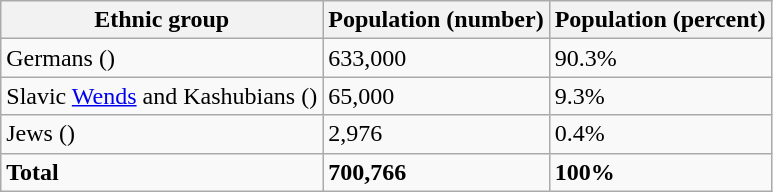<table class="wikitable">
<tr>
<th>Ethnic group</th>
<th>Population (number)</th>
<th>Population (percent)</th>
</tr>
<tr>
<td>Germans ()</td>
<td>633,000</td>
<td>90.3%</td>
</tr>
<tr>
<td>Slavic <a href='#'>Wends</a> and Kashubians ()</td>
<td>65,000</td>
<td>9.3%</td>
</tr>
<tr>
<td>Jews ()</td>
<td>2,976</td>
<td>0.4%</td>
</tr>
<tr>
<td><strong>Total</strong></td>
<td><strong>700,766</strong></td>
<td><strong>100%</strong></td>
</tr>
</table>
